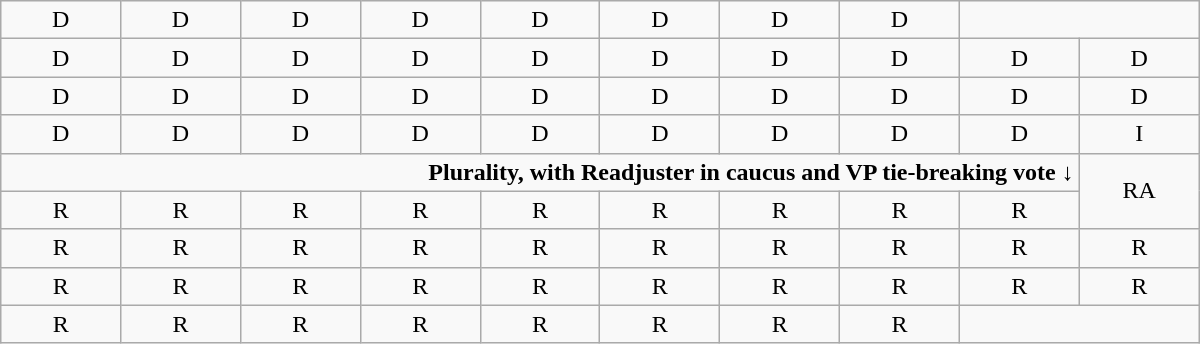<table class="wikitable" style="text-align:center; width:800px">
<tr>
<td>D</td>
<td>D</td>
<td>D</td>
<td>D</td>
<td>D</td>
<td>D</td>
<td>D</td>
<td>D</td>
<td colspan=2></td>
</tr>
<tr>
<td width=50px >D</td>
<td width=50px >D</td>
<td width=50px >D</td>
<td width=50px >D</td>
<td width=50px >D</td>
<td width=50px >D</td>
<td width=50px >D</td>
<td width=50px >D</td>
<td width=50px >D</td>
<td width=50px >D</td>
</tr>
<tr>
<td>D<br></td>
<td>D<br></td>
<td>D<br></td>
<td>D<br></td>
<td>D<br></td>
<td>D</td>
<td>D</td>
<td>D</td>
<td>D</td>
<td>D</td>
</tr>
<tr>
<td>D<br></td>
<td>D<br></td>
<td>D<br></td>
<td>D<br></td>
<td>D<br></td>
<td>D<br></td>
<td>D<br></td>
<td>D<br></td>
<td>D<br></td>
<td>I<br></td>
</tr>
<tr>
<td colspan="9" style="text-align:right"><strong>Plurality, with Readjuster in caucus and VP tie-breaking vote ↓</strong></td>
<td rowspan=2 ><span>RA</span></td>
</tr>
<tr>
<td>R<br></td>
<td>R<br></td>
<td>R<br></td>
<td>R<br></td>
<td>R<br></td>
<td>R<br></td>
<td>R<br></td>
<td>R<br></td>
<td>R<br></td>
</tr>
<tr>
<td>R<br></td>
<td>R<br></td>
<td>R</td>
<td>R</td>
<td>R</td>
<td>R</td>
<td>R</td>
<td>R</td>
<td>R</td>
<td>R</td>
</tr>
<tr>
<td>R</td>
<td>R</td>
<td>R</td>
<td>R</td>
<td>R</td>
<td>R</td>
<td>R</td>
<td>R</td>
<td>R</td>
<td>R</td>
</tr>
<tr>
<td>R</td>
<td>R</td>
<td>R</td>
<td>R</td>
<td>R</td>
<td>R</td>
<td>R</td>
<td>R</td>
<td colspan=2></td>
</tr>
</table>
